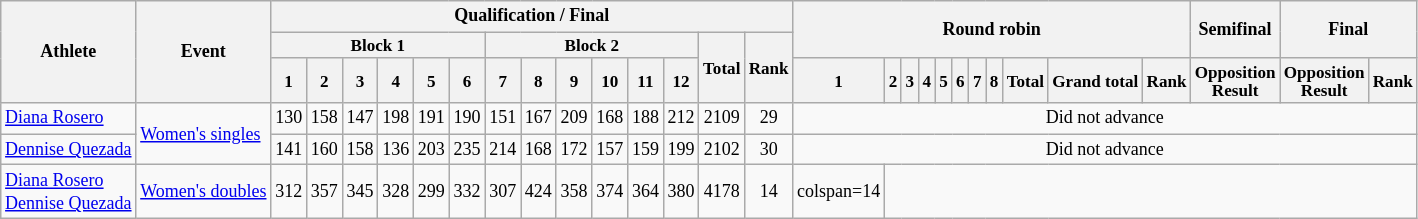<table class=wikitable style=font-size:75%;text-align:center>
<tr>
<th rowspan=3>Athlete</th>
<th rowspan=3>Event</th>
<th colspan=14>Qualification / Final</th>
<th colspan=11 rowspan=2>Round robin</th>
<th rowspan=2>Semifinal</th>
<th rowspan=2 colspan=2>Final</th>
</tr>
<tr style=font-size:95%>
<th colspan=6>Block 1</th>
<th colspan=6>Block 2</th>
<th rowspan=2>Total</th>
<th rowspan=2>Rank</th>
</tr>
<tr style=font-size:95%>
<th>1</th>
<th>2</th>
<th>3</th>
<th>4</th>
<th>5</th>
<th>6</th>
<th>7</th>
<th>8</th>
<th>9</th>
<th>10</th>
<th>11</th>
<th>12</th>
<th>1</th>
<th>2</th>
<th>3</th>
<th>4</th>
<th>5</th>
<th>6</th>
<th>7</th>
<th>8</th>
<th>Total</th>
<th>Grand total</th>
<th>Rank</th>
<th>Opposition<br>Result</th>
<th>Opposition<br>Result</th>
<th>Rank</th>
</tr>
<tr>
<td align=left><a href='#'>Diana Rosero</a></td>
<td align=left rowspan=2><a href='#'>Women's singles</a></td>
<td>130</td>
<td>158</td>
<td>147</td>
<td>198</td>
<td>191</td>
<td>190</td>
<td>151</td>
<td>167</td>
<td>209</td>
<td>168</td>
<td>188</td>
<td>212</td>
<td>2109</td>
<td>29</td>
<td colspan=14>Did not advance</td>
</tr>
<tr>
<td align=left><a href='#'>Dennise Quezada</a></td>
<td>141</td>
<td>160</td>
<td>158</td>
<td>136</td>
<td>203</td>
<td>235</td>
<td>214</td>
<td>168</td>
<td>172</td>
<td>157</td>
<td>159</td>
<td>199</td>
<td>2102</td>
<td>30</td>
<td colspan=14>Did not advance</td>
</tr>
<tr>
<td align=left><a href='#'>Diana Rosero</a><br><a href='#'>Dennise Quezada</a></td>
<td align=left><a href='#'>Women's doubles</a></td>
<td>312</td>
<td>357</td>
<td>345</td>
<td>328</td>
<td>299</td>
<td>332</td>
<td>307</td>
<td>424</td>
<td>358</td>
<td>374</td>
<td>364</td>
<td>380</td>
<td>4178</td>
<td>14</td>
<td>colspan=14 </td>
</tr>
</table>
